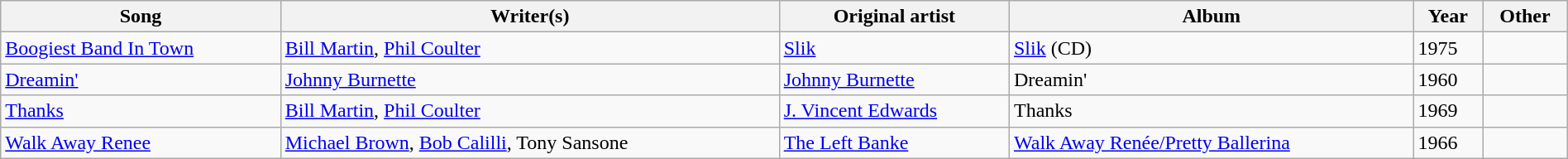<table class="wikitable sortable" style="margin:0.5em auto; clear: both; text-align: left; width:100%">
<tr>
<th>Song</th>
<th>Writer(s)</th>
<th>Original artist</th>
<th>Album</th>
<th>Year</th>
<th>Other</th>
</tr>
<tr>
<td><a href='#'>Boogiest Band In Town</a></td>
<td><a href='#'>Bill Martin</a>, <a href='#'>Phil Coulter</a></td>
<td><a href='#'>Slik</a></td>
<td><a href='#'>Slik</a> (CD)</td>
<td>1975</td>
<td></td>
</tr>
<tr>
<td><a href='#'>Dreamin'</a></td>
<td><a href='#'>Johnny Burnette</a></td>
<td><a href='#'>Johnny Burnette</a></td>
<td>Dreamin'</td>
<td>1960</td>
<td></td>
</tr>
<tr>
<td><a href='#'>Thanks</a></td>
<td><a href='#'>Bill Martin</a>, <a href='#'>Phil Coulter</a></td>
<td><a href='#'>J. Vincent Edwards</a></td>
<td>Thanks</td>
<td>1969</td>
<td></td>
</tr>
<tr>
<td><a href='#'>Walk Away Renee</a></td>
<td><a href='#'>Michael Brown</a>, <a href='#'>Bob Calilli</a>, Tony Sansone</td>
<td><a href='#'>The Left Banke</a></td>
<td><a href='#'>Walk Away Renée/Pretty Ballerina</a></td>
<td>1966</td>
<td></td>
</tr>
</table>
